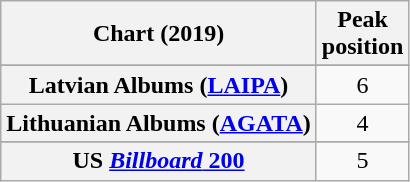<table class="wikitable sortable plainrowheaders" style="text-align:center">
<tr>
<th scope="col">Chart (2019)</th>
<th scope="col">Peak<br>position</th>
</tr>
<tr>
</tr>
<tr>
</tr>
<tr>
</tr>
<tr>
</tr>
<tr>
</tr>
<tr>
</tr>
<tr>
</tr>
<tr>
</tr>
<tr>
</tr>
<tr>
</tr>
<tr>
</tr>
<tr>
</tr>
<tr>
<th scope="row">Latvian Albums (<a href='#'>LAIPA</a>)</th>
<td>6</td>
</tr>
<tr>
<th scope="row">Lithuanian Albums (<a href='#'>AGATA</a>)</th>
<td>4</td>
</tr>
<tr>
</tr>
<tr>
</tr>
<tr>
</tr>
<tr>
</tr>
<tr>
</tr>
<tr>
</tr>
<tr>
</tr>
<tr>
<th scope="row">US <a href='#'><em>Billboard</em> 200</a></th>
<td>5</td>
</tr>
</table>
